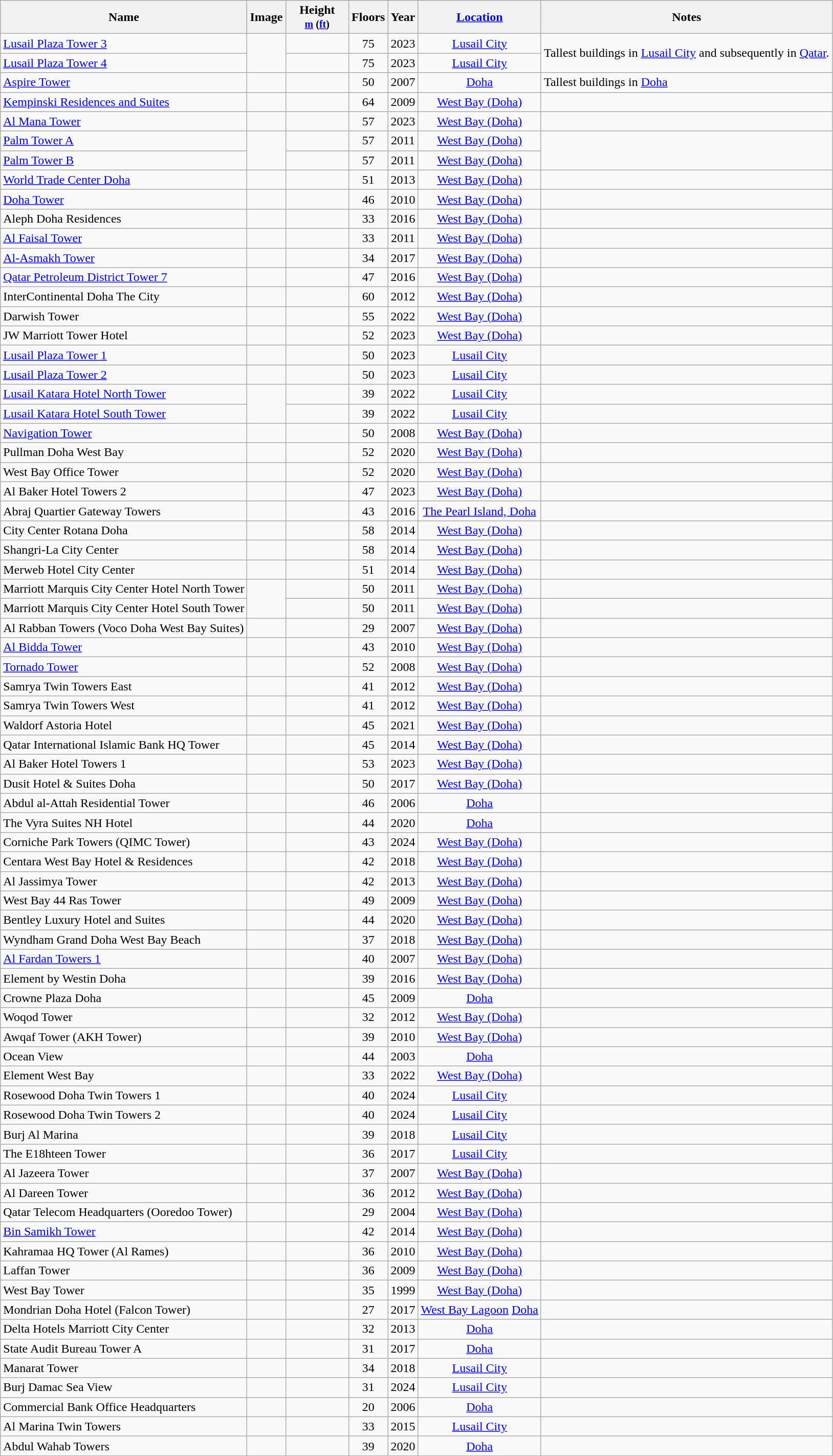<table class="wikitable sortable static-row-numbers">
<tr>
<th>Name</th>
<th class="unsortable">Image</th>
<th width="75px">Height<br><small><a href='#'>m</a> (<a href='#'>ft</a>)</small></th>
<th>Floors</th>
<th>Year</th>
<th><a href='#'>Location</a></th>
<th class="unsortable">Notes</th>
</tr>
<tr>
<td><a href='#'>Lusail Plaza Tower 3</a></td>
<td rowspan=2></td>
<td align="center"></td>
<td align="center">75</td>
<td align="center">2023</td>
<td align="center"><a href='#'>Lusail City</a><br></td>
<td rowspan=2>Tallest buildings in <a href='#'>Lusail City</a> and subsequently in <a href='#'>Qatar</a>.</td>
</tr>
<tr>
<td><a href='#'>Lusail Plaza Tower 4</a></td>
<td align="center"></td>
<td align="center">75</td>
<td align="center">2023</td>
<td align="center"><a href='#'>Lusail City</a><br></td>
</tr>
<tr>
<td><a href='#'>Aspire Tower</a></td>
<td></td>
<td align="center"></td>
<td align="center">50</td>
<td align="center">2007</td>
<td align="center"><a href='#'>Doha</a><br></td>
<td>Tallest buildings in <a href='#'>Doha</a></td>
</tr>
<tr>
<td><a href='#'>Kempinski Residences and Suites</a></td>
<td></td>
<td align="center"></td>
<td align="center">64</td>
<td align="center">2009</td>
<td align="center"><a href='#'>West Bay (Doha)</a><br></td>
<td></td>
</tr>
<tr>
<td><a href='#'>Al Mana Tower</a></td>
<td></td>
<td align="center"></td>
<td align="center">57</td>
<td align="center">2023</td>
<td align="center"><a href='#'>West Bay (Doha)</a><br></td>
<td></td>
</tr>
<tr>
<td><a href='#'>Palm Tower A</a></td>
<td rowspan=2></td>
<td align="center"></td>
<td align="center">57</td>
<td align="center">2011</td>
<td align="center"><a href='#'>West Bay (Doha)</a><br></td>
<td rowspan=2></td>
</tr>
<tr>
<td><a href='#'>Palm Tower B</a></td>
<td align="center"></td>
<td align="center">57</td>
<td align="center">2011</td>
<td align="center"><a href='#'>West Bay (Doha)</a><br></td>
</tr>
<tr>
<td><a href='#'>World Trade Center Doha</a></td>
<td></td>
<td align="center"></td>
<td align="center">51</td>
<td align="center">2013</td>
<td align="center"><a href='#'>West Bay (Doha)</a><br></td>
<td></td>
</tr>
<tr>
<td><a href='#'>Doha Tower</a></td>
<td></td>
<td align="center"></td>
<td align="center">46</td>
<td align="center">2010</td>
<td align="center"><a href='#'>West Bay (Doha)</a><br></td>
<td></td>
</tr>
<tr>
<td>Aleph Doha Residences</td>
<td></td>
<td align="center"></td>
<td align="center">33</td>
<td align="center">2016</td>
<td align="center"><a href='#'>West Bay (Doha)</a><br></td>
<td></td>
</tr>
<tr>
<td><a href='#'>Al Faisal Tower</a></td>
<td></td>
<td align="center"></td>
<td align="center">33</td>
<td align="center">2011</td>
<td align="center"><a href='#'>West Bay (Doha)</a><br></td>
<td></td>
</tr>
<tr>
<td><a href='#'>Al-Asmakh Tower</a></td>
<td></td>
<td align="center"></td>
<td align="center">34</td>
<td align="center">2017</td>
<td align="center"><a href='#'>West Bay (Doha)</a><br></td>
<td></td>
</tr>
<tr>
<td><a href='#'>Qatar Petroleum District Tower 7</a></td>
<td></td>
<td align="center"></td>
<td align="center">47</td>
<td align="center">2016</td>
<td align="center"><a href='#'>West Bay (Doha)</a><br></td>
<td></td>
</tr>
<tr>
<td>InterContinental Doha The City</td>
<td></td>
<td align="center"></td>
<td align="center">60</td>
<td align="center">2012</td>
<td align="center"><a href='#'>West Bay (Doha)</a><br></td>
<td></td>
</tr>
<tr>
<td>Darwish Tower</td>
<td></td>
<td align="center"></td>
<td align="center">55</td>
<td align="center">2022</td>
<td align="center"><a href='#'>West Bay (Doha)</a><br></td>
<td></td>
</tr>
<tr>
<td>JW Marriott Tower Hotel</td>
<td></td>
<td align="center"></td>
<td align="center">52</td>
<td align="center">2023</td>
<td align="center"><a href='#'>West Bay (Doha)</a></td>
<td></td>
</tr>
<tr>
<td><a href='#'>Lusail Plaza Tower 1</a></td>
<td></td>
<td align="center"></td>
<td align="center">50</td>
<td align="center">2023</td>
<td align="center"><a href='#'>Lusail City</a><br></td>
<td></td>
</tr>
<tr>
<td><a href='#'>Lusail Plaza Tower 2</a></td>
<td></td>
<td align="center"></td>
<td align="center">50</td>
<td align="center">2023</td>
<td align="center"><a href='#'>Lusail City</a><br></td>
<td></td>
</tr>
<tr>
<td><a href='#'>Lusail Katara Hotel North Tower</a></td>
<td rowspan=2></td>
<td align="center"></td>
<td align="center">39</td>
<td align="center">2022</td>
<td align="center"><a href='#'>Lusail City</a><br></td>
<td></td>
</tr>
<tr>
<td><a href='#'>Lusail Katara Hotel South Tower</a></td>
<td align="center"></td>
<td align="center">39</td>
<td align="center">2022</td>
<td align="center"><a href='#'>Lusail City</a><br></td>
<td></td>
</tr>
<tr>
<td><a href='#'>Navigation Tower</a></td>
<td></td>
<td align="center"></td>
<td align="center">50</td>
<td align="center">2008</td>
<td align="center"><a href='#'>West Bay (Doha)</a><br></td>
<td></td>
</tr>
<tr>
<td>Pullman Doha West Bay</td>
<td></td>
<td align="center"></td>
<td align="center">52</td>
<td align="center">2020</td>
<td align="center"><a href='#'>West Bay (Doha)</a><br></td>
<td></td>
</tr>
<tr>
<td>West Bay Office Tower</td>
<td></td>
<td align="center"></td>
<td align="center">52</td>
<td align="center">2020</td>
<td align="center"><a href='#'>West Bay (Doha)</a></td>
<td></td>
</tr>
<tr>
<td>Al Baker Hotel Towers 2</td>
<td></td>
<td align="center"></td>
<td align="center">47</td>
<td align="center">2023</td>
<td align="center"><a href='#'>West Bay (Doha)</a><br></td>
<td></td>
</tr>
<tr>
<td>Abraj Quartier Gateway Towers</td>
<td></td>
<td align="center"></td>
<td align="center">43</td>
<td align="center">2016</td>
<td align="center"><a href='#'>The Pearl Island, Doha</a></td>
<td></td>
</tr>
<tr>
<td>City Center Rotana Doha</td>
<td></td>
<td align="center"></td>
<td align="center">58</td>
<td align="center">2014</td>
<td align="center"><a href='#'>West Bay (Doha)</a><br></td>
<td></td>
</tr>
<tr>
<td>Shangri-La City Center</td>
<td></td>
<td align="center"></td>
<td align="center">58</td>
<td align="center">2014</td>
<td align="center"><a href='#'>West Bay (Doha)</a><br></td>
<td></td>
</tr>
<tr>
<td>Merweb Hotel City Center</td>
<td></td>
<td align="center"></td>
<td align="center">51</td>
<td align="center">2014</td>
<td align="center"><a href='#'>West Bay (Doha)</a><br></td>
<td></td>
</tr>
<tr>
<td>Marriott Marquis City Center Hotel North Tower</td>
<td rowspan=2></td>
<td align="center"></td>
<td align="center">50</td>
<td align="center">2011</td>
<td align="center"><a href='#'>West Bay (Doha)</a><br></td>
<td></td>
</tr>
<tr>
<td>Marriott Marquis City Center Hotel South Tower</td>
<td align="center"></td>
<td align="center">50</td>
<td align="center">2011</td>
<td align="center"><a href='#'>West Bay (Doha)</a><br></td>
<td></td>
</tr>
<tr>
<td>Al Rabban Towers (Voco Doha West Bay Suites)</td>
<td></td>
<td align="center"></td>
<td align="center">29</td>
<td align="center">2007</td>
<td align="center"><a href='#'>West Bay (Doha)</a></td>
<td></td>
</tr>
<tr>
<td><a href='#'>Al Bidda Tower</a></td>
<td></td>
<td align="center"></td>
<td align="center">43</td>
<td align="center">2010</td>
<td align="center"><a href='#'>West Bay (Doha)</a><br></td>
<td></td>
</tr>
<tr>
<td><a href='#'>Tornado Tower</a></td>
<td></td>
<td align="center"></td>
<td align="center">52</td>
<td align="center">2008</td>
<td align="center"><a href='#'>West Bay (Doha)</a><br></td>
<td></td>
</tr>
<tr>
<td>Samrya Twin Towers East</td>
<td></td>
<td align="center"></td>
<td align="center">41</td>
<td align="center">2012</td>
<td align="center"><a href='#'>West Bay (Doha)</a><br></td>
<td></td>
</tr>
<tr>
<td>Samrya Twin Towers West</td>
<td></td>
<td align="center"></td>
<td align="center">41</td>
<td align="center">2012</td>
<td align="center"><a href='#'>West Bay (Doha)</a><br></td>
<td></td>
</tr>
<tr>
<td>Waldorf Astoria Hotel</td>
<td></td>
<td align="center"></td>
<td align="center">45</td>
<td align="center">2021</td>
<td align="center"><a href='#'>West Bay (Doha)</a></td>
<td></td>
</tr>
<tr>
<td>Qatar International Islamic Bank HQ Tower</td>
<td></td>
<td align="center"></td>
<td align="center">45</td>
<td align="center">2014</td>
<td align="center"><a href='#'>West Bay (Doha)</a></td>
<td></td>
</tr>
<tr>
<td>Al Baker Hotel Towers 1</td>
<td></td>
<td align="center"></td>
<td align="center">53</td>
<td align="center">2023</td>
<td align="center"><a href='#'>West Bay (Doha)</a><br></td>
<td></td>
</tr>
<tr>
<td>Dusit Hotel & Suites Doha</td>
<td></td>
<td align="center"></td>
<td align="center">50</td>
<td align="center">2017</td>
<td align="center"><a href='#'>West Bay (Doha)</a><br></td>
<td></td>
</tr>
<tr>
<td>Abdul al-Attah Residential Tower</td>
<td></td>
<td align="center"></td>
<td align="center">46</td>
<td align="center">2006</td>
<td align="center"><a href='#'>Doha</a></td>
<td></td>
</tr>
<tr>
<td>The Vyra Suites NH Hotel</td>
<td></td>
<td align="center"></td>
<td align="center">44</td>
<td align="center">2020</td>
<td align="center"><a href='#'>Doha</a></td>
<td></td>
</tr>
<tr>
<td>Corniche Park Towers (QIMC Tower)</td>
<td></td>
<td align="center"></td>
<td align="center">43</td>
<td align="center">2024</td>
<td align="center"><a href='#'>West Bay (Doha)</a><br></td>
<td></td>
</tr>
<tr>
<td>Centara West Bay Hotel & Residences</td>
<td></td>
<td align="center"></td>
<td align="center">42</td>
<td align="center">2018</td>
<td align="center"><a href='#'>West Bay (Doha)</a><br></td>
<td></td>
</tr>
<tr>
<td>Al Jassimya Tower</td>
<td></td>
<td align="center"></td>
<td align="center">42</td>
<td align="center">2013</td>
<td align="center"><a href='#'>West Bay (Doha)</a><br></td>
<td></td>
</tr>
<tr>
<td>West Bay 44 Ras Tower</td>
<td></td>
<td align="center"></td>
<td align="center">49</td>
<td align="center">2009</td>
<td align="center"><a href='#'>West Bay (Doha)</a><br></td>
<td></td>
</tr>
<tr>
<td>Bentley Luxury Hotel and Suites</td>
<td></td>
<td align="center"></td>
<td align="center">44</td>
<td align="center">2020</td>
<td align="center"><a href='#'>West Bay (Doha)</a></td>
<td></td>
</tr>
<tr>
<td>Wyndham Grand Doha West Bay Beach</td>
<td></td>
<td align="center"></td>
<td align="center">37</td>
<td align="center">2018</td>
<td align="center"><a href='#'>West Bay (Doha)</a></td>
<td></td>
</tr>
<tr>
<td><a href='#'>Al Fardan Towers 1</a></td>
<td></td>
<td align="center"></td>
<td align="center">40</td>
<td align="center">2007</td>
<td align="center"><a href='#'>West Bay (Doha)</a><br></td>
<td></td>
</tr>
<tr>
<td>Element by Westin Doha</td>
<td></td>
<td align="center"></td>
<td align="center">39</td>
<td align="center">2016</td>
<td align="center"><a href='#'>West Bay (Doha)</a></td>
<td></td>
</tr>
<tr>
<td>Crowne Plaza Doha</td>
<td></td>
<td align="center"></td>
<td align="center">45</td>
<td align="center">2009</td>
<td align="center"><a href='#'>Doha</a></td>
<td></td>
</tr>
<tr>
<td>Woqod Tower</td>
<td></td>
<td align="center"></td>
<td align="center">32</td>
<td align="center">2012</td>
<td align="center"><a href='#'>West Bay (Doha)</a></td>
<td></td>
</tr>
<tr>
<td>Awqaf Tower (AKH Tower)</td>
<td></td>
<td align="center"></td>
<td align="center">39</td>
<td align="center">2010</td>
<td align="center"><a href='#'>West Bay (Doha)</a></td>
<td></td>
</tr>
<tr>
<td>Ocean View</td>
<td></td>
<td align="center"></td>
<td align="center">44</td>
<td align="center">2003</td>
<td align="center"><a href='#'>Doha</a></td>
<td></td>
</tr>
<tr>
<td>Element West Bay</td>
<td></td>
<td align="center"></td>
<td align="center">33</td>
<td align="center">2022</td>
<td align="center"><a href='#'>West Bay (Doha)</a></td>
<td></td>
</tr>
<tr>
<td>Rosewood Doha Twin Towers 1</td>
<td></td>
<td align="center"></td>
<td align="center">40</td>
<td align="center">2024</td>
<td align="center"><a href='#'>Lusail City</a></td>
<td></td>
</tr>
<tr>
<td>Rosewood Doha Twin Towers 2</td>
<td></td>
<td align="center"></td>
<td align="center">40</td>
<td align="center">2024</td>
<td align="center"><a href='#'>Lusail City</a></td>
<td></td>
</tr>
<tr>
<td>Burj Al Marina</td>
<td></td>
<td align="center"></td>
<td align="center">39</td>
<td align="center">2018</td>
<td align="center"><a href='#'>Lusail City</a></td>
<td></td>
</tr>
<tr>
<td>The E18hteen Tower</td>
<td></td>
<td align="center"></td>
<td align="center">36</td>
<td align="center">2017</td>
<td align="center"><a href='#'>Lusail City</a></td>
<td></td>
</tr>
<tr>
<td>Al Jazeera Tower</td>
<td></td>
<td align="center"></td>
<td align="center">37</td>
<td align="center">2007</td>
<td align="center"><a href='#'>West Bay (Doha)</a></td>
<td></td>
</tr>
<tr>
<td>Al Dareen Tower</td>
<td></td>
<td align="center"></td>
<td align="center">36</td>
<td align="center">2012</td>
<td align="center"><a href='#'>West Bay (Doha)</a></td>
<td></td>
</tr>
<tr>
<td>Qatar Telecom Headquarters (Ooredoo Tower)</td>
<td></td>
<td align="center"></td>
<td align="center">29</td>
<td align="center">2004</td>
<td align="center"><a href='#'>West Bay (Doha)</a><br></td>
<td></td>
</tr>
<tr>
<td><a href='#'>Bin Samikh Tower</a></td>
<td></td>
<td align="center"></td>
<td align="center">42</td>
<td align="center">2014</td>
<td align="center"><a href='#'>West Bay (Doha)</a></td>
<td></td>
</tr>
<tr>
<td>Kahramaa HQ Tower (Al Rames)</td>
<td></td>
<td align="center"></td>
<td align="center">36</td>
<td align="center">2010</td>
<td align="center"><a href='#'>West Bay (Doha)</a></td>
<td></td>
</tr>
<tr>
<td>Laffan Tower</td>
<td></td>
<td align="center"></td>
<td align="center">36</td>
<td align="center">2009</td>
<td align="center"><a href='#'>West Bay (Doha)</a></td>
<td></td>
</tr>
<tr>
<td>West Bay Tower</td>
<td></td>
<td align="center"></td>
<td align="center">35</td>
<td align="center">1999</td>
<td align="center"><a href='#'>West Bay (Doha)</a></td>
<td></td>
</tr>
<tr>
<td>Mondrian Doha Hotel (Falcon Tower)</td>
<td></td>
<td align="center"></td>
<td align="center">27</td>
<td align="center">2017</td>
<td align="center"><a href='#'>West Bay Lagoon</a> <a href='#'>Doha</a></td>
<td></td>
</tr>
<tr>
<td>Delta Hotels Marriott City Center</td>
<td></td>
<td align="center"></td>
<td align="center">32</td>
<td align="center">2013</td>
<td align="center"><a href='#'>Doha</a></td>
<td></td>
</tr>
<tr>
<td>State Audit Bureau Tower A</td>
<td></td>
<td align="center"></td>
<td align="center">31</td>
<td align="center">2017</td>
<td align="center"><a href='#'>Doha</a></td>
<td></td>
</tr>
<tr>
<td>Manarat Tower</td>
<td></td>
<td align="center"></td>
<td align="center">34</td>
<td align="center">2018</td>
<td align="center"><a href='#'>Lusail City</a></td>
<td></td>
</tr>
<tr>
<td>Burj Damac Sea View</td>
<td></td>
<td align="center"></td>
<td align="center">31</td>
<td align="center">2024</td>
<td align="center"><a href='#'>Lusail City</a></td>
<td></td>
</tr>
<tr>
<td>Commercial Bank Office Headquarters</td>
<td></td>
<td align="center"></td>
<td align="center">20</td>
<td align="center">2006</td>
<td align="center"><a href='#'>Doha</a></td>
<td></td>
</tr>
<tr>
<td>Al Marina Twin Towers</td>
<td></td>
<td align="center"></td>
<td align="center">33</td>
<td align="center">2015</td>
<td align="center"><a href='#'>Lusail City</a></td>
<td></td>
</tr>
<tr>
<td>Abdul Wahab Towers</td>
<td></td>
<td align="center"></td>
<td align="center">39</td>
<td align="center">2020</td>
<td align="center"><a href='#'>Doha</a></td>
<td></td>
</tr>
</table>
